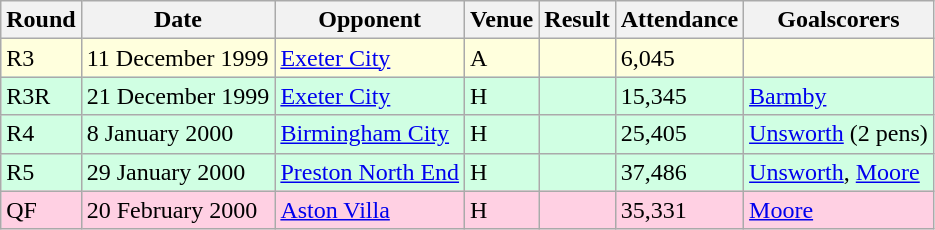<table class="wikitable">
<tr>
<th>Round</th>
<th>Date</th>
<th>Opponent</th>
<th>Venue</th>
<th>Result</th>
<th>Attendance</th>
<th>Goalscorers</th>
</tr>
<tr style="background-color: #ffffdd;">
<td>R3</td>
<td>11 December 1999</td>
<td><a href='#'>Exeter City</a></td>
<td>A</td>
<td></td>
<td>6,045</td>
<td></td>
</tr>
<tr style="background-color: #d0ffe3;">
<td>R3R</td>
<td>21 December 1999</td>
<td><a href='#'>Exeter City</a></td>
<td>H</td>
<td></td>
<td>15,345</td>
<td><a href='#'>Barmby</a></td>
</tr>
<tr style="background-color: #d0ffe3;">
<td>R4</td>
<td>8 January 2000</td>
<td><a href='#'>Birmingham City</a></td>
<td>H</td>
<td></td>
<td>25,405</td>
<td><a href='#'>Unsworth</a> (2 pens)</td>
</tr>
<tr style="background-color: #d0ffe3;">
<td>R5</td>
<td>29 January 2000</td>
<td><a href='#'>Preston North End</a></td>
<td>H</td>
<td></td>
<td>37,486</td>
<td><a href='#'>Unsworth</a>, <a href='#'>Moore</a></td>
</tr>
<tr style="background-color: #ffd0e3;">
<td>QF</td>
<td>20 February 2000</td>
<td><a href='#'>Aston Villa</a></td>
<td>H</td>
<td></td>
<td>35,331</td>
<td><a href='#'>Moore</a></td>
</tr>
</table>
